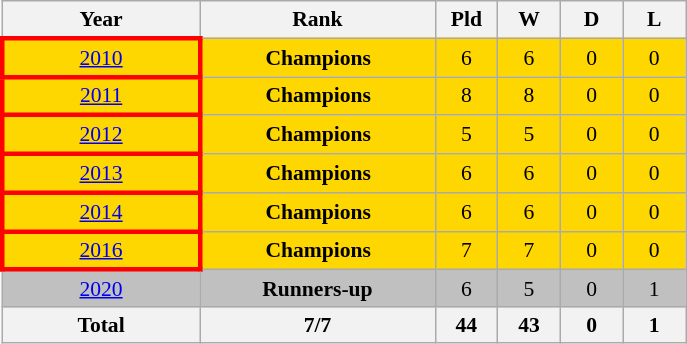<table class="wikitable" style="text-align: center;font-size:90%;">
<tr>
<th width=125>Year</th>
<th width=150>Rank</th>
<th width=35>Pld</th>
<th width=35>W</th>
<th width=35>D</th>
<th width=35>L</th>
</tr>
<tr bgcolor=gold>
<td style="border: 3px solid red"> <a href='#'>2010</a></td>
<td><strong>Champions</strong></td>
<td>6</td>
<td>6</td>
<td>0</td>
<td>0</td>
</tr>
<tr bgcolor=gold>
<td style="border: 3px solid red"> <a href='#'>2011</a></td>
<td><strong>Champions</strong></td>
<td>8</td>
<td>8</td>
<td>0</td>
<td>0</td>
</tr>
<tr bgcolor=gold>
<td style="border: 3px solid red"> <a href='#'>2012</a></td>
<td><strong>Champions</strong></td>
<td>5</td>
<td>5</td>
<td>0</td>
<td>0</td>
</tr>
<tr bgcolor=gold>
<td style="border: 3px solid red"> <a href='#'>2013</a></td>
<td><strong>Champions</strong></td>
<td>6</td>
<td>6</td>
<td>0</td>
<td>0</td>
</tr>
<tr bgcolor=gold>
<td style="border: 3px solid red"> <a href='#'>2014</a></td>
<td><strong>Champions</strong></td>
<td>6</td>
<td>6</td>
<td>0</td>
<td>0</td>
</tr>
<tr bgcolor=gold>
<td style="border: 3px solid red"> <a href='#'>2016</a></td>
<td><strong>Champions</strong></td>
<td>7</td>
<td>7</td>
<td>0</td>
<td>0</td>
</tr>
<tr bgcolor=silver>
<td> <a href='#'>2020</a></td>
<td><strong>Runners-up</strong></td>
<td>6</td>
<td>5</td>
<td>0</td>
<td>1</td>
</tr>
<tr>
<th>Total</th>
<th>7/7</th>
<th>44</th>
<th>43</th>
<th>0</th>
<th>1</th>
</tr>
</table>
